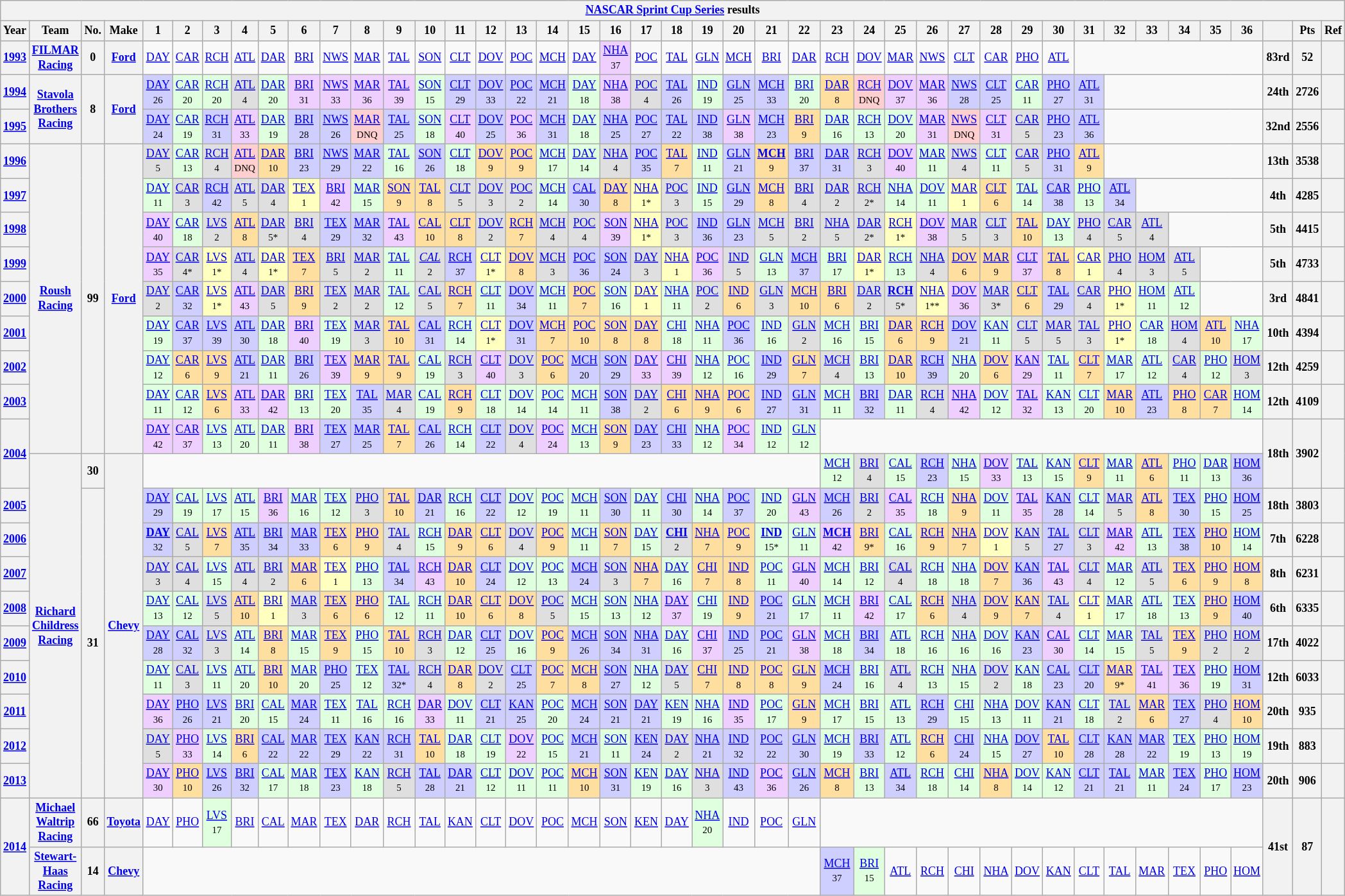<table class="wikitable" style="text-align:center; font-size:75%">
<tr>
<th colspan=45><a href='#'>NASCAR Sprint Cup Series</a> results</th>
</tr>
<tr>
<th>Year</th>
<th>Team</th>
<th>No.</th>
<th>Make</th>
<th>1</th>
<th>2</th>
<th>3</th>
<th>4</th>
<th>5</th>
<th>6</th>
<th>7</th>
<th>8</th>
<th>9</th>
<th>10</th>
<th>11</th>
<th>12</th>
<th>13</th>
<th>14</th>
<th>15</th>
<th>16</th>
<th>17</th>
<th>18</th>
<th>19</th>
<th>20</th>
<th>21</th>
<th>22</th>
<th>23</th>
<th>24</th>
<th>25</th>
<th>26</th>
<th>27</th>
<th>28</th>
<th>29</th>
<th>30</th>
<th>31</th>
<th>32</th>
<th>33</th>
<th>34</th>
<th>35</th>
<th>36</th>
<th></th>
<th>Pts</th>
<th>Ref</th>
</tr>
<tr>
<th><a href='#'>1993</a></th>
<th><a href='#'>FILMAR Racing</a></th>
<th>0</th>
<th><a href='#'>Ford</a></th>
<td><a href='#'>DAY</a></td>
<td><a href='#'>CAR</a></td>
<td><a href='#'>RCH</a></td>
<td><a href='#'>ATL</a></td>
<td><a href='#'>DAR</a></td>
<td><a href='#'>BRI</a></td>
<td><a href='#'>NWS</a></td>
<td><a href='#'>MAR</a></td>
<td><a href='#'>TAL</a></td>
<td><a href='#'>SON</a></td>
<td><a href='#'>CLT</a></td>
<td><a href='#'>DOV</a></td>
<td><a href='#'>POC</a></td>
<td><a href='#'>MCH</a></td>
<td><a href='#'>DAY</a></td>
<td style="background:#EFCFFF;"><a href='#'>NHA</a><br><small>37</small></td>
<td><a href='#'>POC</a></td>
<td><a href='#'>TAL</a></td>
<td><a href='#'>GLN</a></td>
<td><a href='#'>MCH</a></td>
<td><a href='#'>BRI</a></td>
<td><a href='#'>DAR</a></td>
<td><a href='#'>RCH</a></td>
<td><a href='#'>DOV</a></td>
<td><a href='#'>MAR</a></td>
<td><a href='#'>NWS</a></td>
<td><a href='#'>CLT</a></td>
<td><a href='#'>CAR</a></td>
<td><a href='#'>PHO</a></td>
<td><a href='#'>ATL</a></td>
<td colspan=6></td>
<th>83rd</th>
<th>52</th>
<th></th>
</tr>
<tr>
<th><a href='#'>1994</a></th>
<th rowspan=2><a href='#'>Stavola Brothers Racing</a></th>
<th rowspan=2>8</th>
<th rowspan=2><a href='#'>Ford</a></th>
<td style="background:#CFCFFF;"><a href='#'>DAY</a><br><small>26</small></td>
<td style="background:#DFFFDF;"><a href='#'>CAR</a><br><small>20</small></td>
<td style="background:#DFFFDF;"><a href='#'>RCH</a><br><small>20</small></td>
<td style="background:#DFDFDF;"><a href='#'>ATL</a><br><small>4</small></td>
<td style="background:#DFFFDF;"><a href='#'>DAR</a><br><small>20</small></td>
<td style="background:#EFCFFF;"><a href='#'>BRI</a><br><small>31</small></td>
<td style="background:#EFCFFF;"><a href='#'>NWS</a><br><small>33</small></td>
<td style="background:#EFCFFF;"><a href='#'>MAR</a><br><small>36</small></td>
<td style="background:#EFCFFF;"><a href='#'>TAL</a><br><small>39</small></td>
<td style="background:#DFFFDF;"><a href='#'>SON</a><br><small>15</small></td>
<td style="background:#CFCFFF;"><a href='#'>CLT</a><br><small>29</small></td>
<td style="background:#CFCFFF;"><a href='#'>DOV</a><br><small>33</small></td>
<td style="background:#CFCFFF;"><a href='#'>POC</a><br><small>22</small></td>
<td style="background:#CFCFFF;"><a href='#'>MCH</a><br><small>21</small></td>
<td style="background:#DFFFDF;"><a href='#'>DAY</a><br><small>18</small></td>
<td style="background:#EFCFFF;"><a href='#'>NHA</a><br><small>38</small></td>
<td style="background:#DFDFDF;"><a href='#'>POC</a><br><small>4</small></td>
<td style="background:#CFCFFF;"><a href='#'>TAL</a><br><small>26</small></td>
<td style="background:#DFFFDF;"><a href='#'>IND</a><br><small>19</small></td>
<td style="background:#CFCFFF;"><a href='#'>GLN</a><br><small>25</small></td>
<td style="background:#CFCFFF;"><a href='#'>MCH</a><br><small>33</small></td>
<td style="background:#DFFFDF;"><a href='#'>BRI</a><br><small>20</small></td>
<td style="background:#FFDF9F;"><a href='#'>DAR</a><br><small>8</small></td>
<td style="background:#FFCFCF;"><a href='#'>RCH</a><br><small>DNQ</small></td>
<td style="background:#EFCFFF;"><a href='#'>DOV</a><br><small>37</small></td>
<td style="background:#EFCFFF;"><a href='#'>MAR</a><br><small>36</small></td>
<td style="background:#CFCFFF;"><a href='#'>NWS</a><br><small>28</small></td>
<td style="background:#CFCFFF;"><a href='#'>CLT</a><br><small>25</small></td>
<td style="background:#DFFFDF;"><a href='#'>CAR</a><br><small>11</small></td>
<td style="background:#CFCFFF;"><a href='#'>PHO</a><br><small>27</small></td>
<td style="background:#CFCFFF;"><a href='#'>ATL</a><br><small>31</small></td>
<td colspan=5></td>
<th>24th</th>
<th>2726</th>
<th></th>
</tr>
<tr>
<th><a href='#'>1995</a></th>
<td style="background:#CFCFFF;"><a href='#'>DAY</a><br><small>24</small></td>
<td style="background:#DFFFDF;"><a href='#'>CAR</a><br><small>19</small></td>
<td style="background:#CFCFFF;"><a href='#'>RCH</a><br><small>31</small></td>
<td style="background:#EFCFFF;"><a href='#'>ATL</a><br><small>33</small></td>
<td style="background:#DFFFDF;"><a href='#'>DAR</a><br><small>19</small></td>
<td style="background:#CFCFFF;"><a href='#'>BRI</a><br><small>28</small></td>
<td style="background:#CFCFFF;"><a href='#'>NWS</a><br><small>26</small></td>
<td style="background:#FFCFCF;"><a href='#'>MAR</a><br><small>DNQ</small></td>
<td style="background:#CFCFFF;"><a href='#'>TAL</a><br><small>25</small></td>
<td style="background:#DFFFDF;"><a href='#'>SON</a><br><small>18</small></td>
<td style="background:#EFCFFF;"><a href='#'>CLT</a><br><small>40</small></td>
<td style="background:#CFCFFF;"><a href='#'>DOV</a><br><small>25</small></td>
<td style="background:#EFCFFF;"><a href='#'>POC</a><br><small>36</small></td>
<td style="background:#CFCFFF;"><a href='#'>MCH</a><br><small>31</small></td>
<td style="background:#DFFFDF;"><a href='#'>DAY</a><br><small>18</small></td>
<td style="background:#CFCFFF;"><a href='#'>NHA</a><br><small>25</small></td>
<td style="background:#CFCFFF;"><a href='#'>POC</a><br><small>27</small></td>
<td style="background:#CFCFFF;"><a href='#'>TAL</a><br><small>22</small></td>
<td style="background:#CFCFFF;"><a href='#'>IND</a><br><small>38</small></td>
<td style="background:#EFCFFF;"><a href='#'>GLN</a><br><small>38</small></td>
<td style="background:#CFCFFF;"><a href='#'>MCH</a><br><small>23</small></td>
<td style="background:#FFDF9F;"><a href='#'>BRI</a><br><small>9</small></td>
<td style="background:#DFFFDF;"><a href='#'>DAR</a><br><small>16</small></td>
<td style="background:#DFFFDF;"><a href='#'>RCH</a><br><small>13</small></td>
<td style="background:#DFFFDF;"><a href='#'>DOV</a><br><small>20</small></td>
<td style="background:#EFCFFF;"><a href='#'>MAR</a><br><small>31</small></td>
<td style="background:#FFCFCF;"><a href='#'>NWS</a><br><small>DNQ</small></td>
<td style="background:#EFCFFF;"><a href='#'>CLT</a><br><small>31</small></td>
<td style="background:#DFDFDF;"><a href='#'>CAR</a><br><small>5</small></td>
<td style="background:#CFCFFF;"><a href='#'>PHO</a><br><small>23</small></td>
<td style="background:#CFCFFF;"><a href='#'>ATL</a><br><small>36</small></td>
<td colspan=5></td>
<th>32nd</th>
<th>2556</th>
<th></th>
</tr>
<tr>
<th><a href='#'>1996</a></th>
<th rowspan=9><a href='#'>Roush Racing</a></th>
<th rowspan=9>99</th>
<th rowspan=9><a href='#'>Ford</a></th>
<td style="background:#DFDFDF;"><a href='#'>DAY</a><br><small>5</small></td>
<td style="background:#DFFFDF;"><a href='#'>CAR</a><br><small>13</small></td>
<td style="background:#DFDFDF;"><a href='#'>RCH</a><br><small>4</small></td>
<td style="background:#FFCFCF;"><a href='#'>ATL</a><br><small>DNQ</small></td>
<td style="background:#FFDF9F;"><a href='#'>DAR</a><br><small>10</small></td>
<td style="background:#CFCFFF;"><a href='#'>BRI</a><br><small>23</small></td>
<td style="background:#CFCFFF;"><a href='#'>NWS</a><br><small>29</small></td>
<td style="background:#CFCFFF;"><a href='#'>MAR</a><br><small>22</small></td>
<td style="background:#DFFFDF;"><a href='#'>TAL</a><br><small>16</small></td>
<td style="background:#CFCFFF;"><a href='#'>SON</a><br><small>26</small></td>
<td style="background:#DFFFDF;"><a href='#'>CLT</a><br><small>18</small></td>
<td style="background:#FFDF9F;"><a href='#'>DOV</a><br><small>9</small></td>
<td style="background:#FFDF9F;"><a href='#'>POC</a><br><small>9</small></td>
<td style="background:#DFFFDF;"><a href='#'>MCH</a><br><small>17</small></td>
<td style="background:#DFFFDF;"><a href='#'>DAY</a><br><small>14</small></td>
<td style="background:#DFDFDF;"><a href='#'>NHA</a><br><small>4</small></td>
<td style="background:#CFCFFF;"><a href='#'>POC</a><br><small>35</small></td>
<td style="background:#FFDF9F;"><a href='#'>TAL</a><br><small>7</small></td>
<td style="background:#DFFFDF;"><a href='#'>IND</a><br><small>11</small></td>
<td style="background:#CFCFFF;"><a href='#'>GLN</a><br><small>21</small></td>
<td style="background:#FFDF9F;"><strong><a href='#'>MCH</a></strong><br><small>9</small></td>
<td style="background:#CFCFFF;"><a href='#'>BRI</a><br><small>37</small></td>
<td style="background:#CFCFFF;"><a href='#'>DAR</a><br><small>31</small></td>
<td style="background:#DFDFDF;"><a href='#'>RCH</a><br><small>3</small></td>
<td style="background:#EFCFFF;"><a href='#'>DOV</a><br><small>40</small></td>
<td style="background:#DFFFDF;"><a href='#'>MAR</a><br><small>11</small></td>
<td style="background:#DFDFDF;"><a href='#'>NWS</a><br><small>4</small></td>
<td style="background:#DFFFDF;"><a href='#'>CLT</a><br><small>11</small></td>
<td style="background:#DFDFDF;"><a href='#'>CAR</a><br><small>5</small></td>
<td style="background:#CFCFFF;"><a href='#'>PHO</a><br><small>31</small></td>
<td style="background:#FFDF9F;"><a href='#'>ATL</a><br><small>9</small></td>
<td colspan=5></td>
<th>13th</th>
<th>3538</th>
<th></th>
</tr>
<tr>
<th><a href='#'>1997</a></th>
<td style="background:#DFFFDF;"><a href='#'>DAY</a><br><small>11</small></td>
<td style="background:#DFDFDF;"><a href='#'>CAR</a><br><small>3</small></td>
<td style="background:#CFCFFF;"><a href='#'>RCH</a><br><small>42</small></td>
<td style="background:#DFDFDF;"><a href='#'>ATL</a><br><small>5</small></td>
<td style="background:#DFDFDF;"><a href='#'>DAR</a><br><small>4</small></td>
<td style="background:#FFFFBF;"><a href='#'>TEX</a><br><small>1</small></td>
<td style="background:#EFCFFF;"><a href='#'>BRI</a><br><small>42</small></td>
<td style="background:#DFFFDF;"><a href='#'>MAR</a><br><small>15</small></td>
<td style="background:#FFDF9F;"><a href='#'>SON</a><br><small>9</small></td>
<td style="background:#FFDF9F;"><a href='#'>TAL</a><br><small>8</small></td>
<td style="background:#DFDFDF;"><a href='#'>CLT</a><br><small>5</small></td>
<td style="background:#DFDFDF;"><a href='#'>DOV</a><br><small>3</small></td>
<td style="background:#DFDFDF;"><a href='#'>POC</a><br><small>2</small></td>
<td style="background:#DFFFDF;"><a href='#'>MCH</a><br><small>14</small></td>
<td style="background:#CFCFFF;"><a href='#'>CAL</a><br><small>30</small></td>
<td style="background:#FFDF9F;"><a href='#'>DAY</a><br><small>8</small></td>
<td style="background:#FFFFBF;"><a href='#'>NHA</a><br><small>1*</small></td>
<td style="background:#DFDFDF;"><a href='#'>POC</a><br><small>3</small></td>
<td style="background:#DFFFDF;"><a href='#'>IND</a><br><small>15</small></td>
<td style="background:#CFCFFF;"><a href='#'>GLN</a><br><small>29</small></td>
<td style="background:#FFDF9F;"><a href='#'>MCH</a><br><small>8</small></td>
<td style="background:#DFDFDF;"><a href='#'>BRI</a><br><small>4</small></td>
<td style="background:#DFDFDF;"><a href='#'>DAR</a><br><small>2</small></td>
<td style="background:#DFDFDF;"><a href='#'>RCH</a><br><small>2*</small></td>
<td style="background:#DFFFDF;"><a href='#'>NHA</a><br><small>14</small></td>
<td style="background:#DFFFDF;"><a href='#'>DOV</a><br><small>11</small></td>
<td style="background:#FFFFBF;"><a href='#'>MAR</a><br><small>1</small></td>
<td style="background:#FFDF9F;"><a href='#'>CLT</a><br><small>6</small></td>
<td style="background:#DFFFDF;"><a href='#'>TAL</a><br><small>14</small></td>
<td style="background:#CFCFFF;"><a href='#'>CAR</a><br><small>38</small></td>
<td style="background:#DFFFDF;"><a href='#'>PHO</a><br><small>13</small></td>
<td style="background:#CFCFFF;"><a href='#'>ATL</a><br><small>34</small></td>
<td colspan=4></td>
<th>4th</th>
<th>4285</th>
<th></th>
</tr>
<tr>
<th><a href='#'>1998</a></th>
<td style="background:#EFCFFF;"><a href='#'>DAY</a><br><small>40</small></td>
<td style="background:#DFFFDF;"><a href='#'>CAR</a><br><small>18</small></td>
<td style="background:#DFDFDF;"><a href='#'>LVS</a><br><small>2</small></td>
<td style="background:#FFDF9F;"><a href='#'>ATL</a><br><small>8</small></td>
<td style="background:#DFDFDF;"><a href='#'>DAR</a><br><small>5*</small></td>
<td style="background:#DFDFDF;"><a href='#'>BRI</a><br><small>4</small></td>
<td style="background:#CFCFFF;"><a href='#'>TEX</a><br><small>29</small></td>
<td style="background:#CFCFFF;"><a href='#'>MAR</a><br><small>32</small></td>
<td style="background:#EFCFFF;"><a href='#'>TAL</a><br><small>43</small></td>
<td style="background:#FFDF9F;"><a href='#'>CAL</a><br><small>10</small></td>
<td style="background:#FFDF9F;"><a href='#'>CLT</a><br><small>8</small></td>
<td style="background:#DFDFDF;"><a href='#'>DOV</a><br><small>2</small></td>
<td style="background:#FFDF9F;"><a href='#'>RCH</a><br><small>7</small></td>
<td style="background:#DFDFDF;"><a href='#'>MCH</a><br><small>4</small></td>
<td style="background:#DFDFDF;"><a href='#'>POC</a><br><small>4</small></td>
<td style="background:#EFCFFF;"><a href='#'>SON</a><br><small>39</small></td>
<td style="background:#FFFFBF;"><a href='#'>NHA</a><br><small>1*</small></td>
<td style="background:#DFDFDF;"><a href='#'>POC</a><br><small>3</small></td>
<td style="background:#CFCFFF;"><a href='#'>IND</a><br><small>36</small></td>
<td style="background:#CFCFFF;"><a href='#'>GLN</a><br><small>23</small></td>
<td style="background:#DFDFDF;"><a href='#'>MCH</a><br><small>5</small></td>
<td style="background:#DFDFDF;"><a href='#'>BRI</a><br><small>2</small></td>
<td style="background:#DFDFDF;"><a href='#'>NHA</a><br><small>5</small></td>
<td style="background:#DFDFDF;"><a href='#'>DAR</a><br><small>2*</small></td>
<td style="background:#FFFFBF;"><a href='#'>RCH</a><br><small>1*</small></td>
<td style="background:#EFCFFF;"><a href='#'>DOV</a><br><small>38</small></td>
<td style="background:#DFDFDF;"><a href='#'>MAR</a><br><small>5</small></td>
<td style="background:#DFDFDF;"><a href='#'>CLT</a><br><small>3</small></td>
<td style="background:#FFDF9F;"><a href='#'>TAL</a><br><small>10</small></td>
<td style="background:#DFFFDF;"><a href='#'>DAY</a><br><small>13</small></td>
<td style="background:#DFDFDF;"><a href='#'>PHO</a><br><small>4</small></td>
<td style="background:#DFDFDF;"><a href='#'>CAR</a><br><small>5</small></td>
<td style="background:#DFDFDF;"><a href='#'>ATL</a><br><small>4</small></td>
<td colspan=3></td>
<th>5th</th>
<th>4415</th>
<th></th>
</tr>
<tr>
<th><a href='#'>1999</a></th>
<td style="background:#EFCFFF;"><a href='#'>DAY</a><br><small>35</small></td>
<td style="background:#DFDFDF;"><a href='#'>CAR</a><br><small>4*</small></td>
<td style="background:#FFFFBF;"><a href='#'>LVS</a><br><small>1*</small></td>
<td style="background:#DFDFDF;"><a href='#'>ATL</a><br><small>4</small></td>
<td style="background:#FFFFBF;"><a href='#'>DAR</a><br><small>1*</small></td>
<td style="background:#FFDF9F;"><a href='#'>TEX</a><br><small>7</small></td>
<td style="background:#DFDFDF;"><a href='#'>BRI</a><br><small>5</small></td>
<td style="background:#DFDFDF;"><a href='#'>MAR</a><br><small>2</small></td>
<td style="background:#DFFFDF;"><a href='#'>TAL</a><br><small>11</small></td>
<td style="background:#DFDFDF;"><em><a href='#'>CAL</a></em><br><small>2</small></td>
<td style="background:#CFCFFF;"><a href='#'>RCH</a><br><small>37</small></td>
<td style="background:#FFFFBF;"><a href='#'>CLT</a><br><small>1*</small></td>
<td style="background:#FFDF9F;"><a href='#'>DOV</a><br><small>8</small></td>
<td style="background:#DFDFDF;"><a href='#'>MCH</a><br><small>3</small></td>
<td style="background:#CFCFFF;"><a href='#'>POC</a><br><small>36</small></td>
<td style="background:#CFCFFF;"><a href='#'>SON</a><br><small>24</small></td>
<td style="background:#DFDFDF;"><a href='#'>DAY</a><br><small>3</small></td>
<td style="background:#FFFFBF;"><a href='#'>NHA</a><br><small>1</small></td>
<td style="background:#EFCFFF;"><a href='#'>POC</a><br><small>36</small></td>
<td style="background:#DFDFDF;"><a href='#'>IND</a><br><small>5</small></td>
<td style="background:#DFFFDF;"><a href='#'>GLN</a><br><small>13</small></td>
<td style="background:#CFCFFF;"><a href='#'>MCH</a><br><small>37</small></td>
<td style="background:#DFFFDF;"><a href='#'>BRI</a><br><small>17</small></td>
<td style="background:#FFFFBF;"><a href='#'>DAR</a><br><small>1*</small></td>
<td style="background:#DFFFDF;"><a href='#'>RCH</a><br><small>13</small></td>
<td style="background:#DFDFDF;"><a href='#'>NHA</a><br><small>4</small></td>
<td style="background:#FFDF9F;"><a href='#'>DOV</a><br><small>6</small></td>
<td style="background:#FFDF9F;"><a href='#'>MAR</a><br><small>9</small></td>
<td style="background:#EFCFFF;"><a href='#'>CLT</a><br><small>37</small></td>
<td style="background:#FFDF9F;"><a href='#'>TAL</a><br><small>8</small></td>
<td style="background:#FFFFBF;"><a href='#'>CAR</a><br><small>1</small></td>
<td style="background:#DFDFDF;"><a href='#'>PHO</a><br><small>4</small></td>
<td style="background:#DFDFDF;"><a href='#'>HOM</a><br><small>3</small></td>
<td style="background:#DFDFDF;"><a href='#'>ATL</a><br><small>5</small></td>
<td colspan=2></td>
<th>5th</th>
<th>4733</th>
<th></th>
</tr>
<tr>
<th><a href='#'>2000</a></th>
<td style="background:#DFDFDF;"><a href='#'>DAY</a><br><small>2</small></td>
<td style="background:#CFCFFF;"><a href='#'>CAR</a><br><small>32</small></td>
<td style="background:#FFFFBF;"><a href='#'>LVS</a><br><small>1*</small></td>
<td style="background:#EFCFFF;"><a href='#'>ATL</a><br><small>43</small></td>
<td style="background:#DFDFDF;"><a href='#'>DAR</a><br><small>5</small></td>
<td style="background:#FFDF9F;"><a href='#'>BRI</a><br><small>9</small></td>
<td style="background:#DFDFDF;"><a href='#'>TEX</a><br><small>2</small></td>
<td style="background:#DFDFDF;"><a href='#'>MAR</a><br><small>2</small></td>
<td style="background:#DFFFDF;"><a href='#'>TAL</a><br><small>12</small></td>
<td style="background:#DFDFDF;"><a href='#'>CAL</a><br><small>5</small></td>
<td style="background:#FFDF9F;"><a href='#'>RCH</a><br><small>7</small></td>
<td style="background:#DFFFDF;"><a href='#'>CLT</a><br><small>11</small></td>
<td style="background:#CFCFFF;"><a href='#'>DOV</a><br><small>34</small></td>
<td style="background:#DFFFDF;"><a href='#'>MCH</a><br><small>11</small></td>
<td style="background:#FFDF9F;"><a href='#'>POC</a><br><small>7</small></td>
<td style="background:#DFFFDF;"><a href='#'>SON</a><br><small>16</small></td>
<td style="background:#FFFFBF;"><a href='#'>DAY</a><br><small>1</small></td>
<td style="background:#DFFFDF;"><a href='#'>NHA</a><br><small>11</small></td>
<td style="background:#DFDFDF;"><a href='#'>POC</a><br><small>2</small></td>
<td style="background:#FFDF9F;"><a href='#'>IND</a><br><small>6</small></td>
<td style="background:#DFDFDF;"><a href='#'>GLN</a><br><small>3</small></td>
<td style="background:#FFDF9F;"><a href='#'>MCH</a><br><small>10</small></td>
<td style="background:#FFDF9F;"><a href='#'>BRI</a><br><small>6</small></td>
<td style="background:#DFDFDF;"><a href='#'>DAR</a><br><small>2</small></td>
<td style="background:#DFDFDF;"><strong><a href='#'>RCH</a></strong><br><small>5*</small></td>
<td style="background:#FFFFBF;"><a href='#'>NHA</a><br><small>1**</small></td>
<td style="background:#EFCFFF;"><a href='#'>DOV</a><br><small>36</small></td>
<td style="background:#DFDFDF;"><a href='#'>MAR</a><br><small>3*</small></td>
<td style="background:#FFDF9F;"><a href='#'>CLT</a><br><small>6</small></td>
<td style="background:#CFCFFF;"><a href='#'>TAL</a><br><small>29</small></td>
<td style="background:#DFDFDF;"><a href='#'>CAR</a><br><small>4</small></td>
<td style="background:#FFFFBF;"><a href='#'>PHO</a><br><small>1*</small></td>
<td style="background:#DFFFDF;"><a href='#'>HOM</a><br><small>11</small></td>
<td style="background:#DFFFDF;"><a href='#'>ATL</a><br><small>12</small></td>
<td colspan=2></td>
<th>3rd</th>
<th>4841</th>
<th></th>
</tr>
<tr>
<th><a href='#'>2001</a></th>
<td style="background:#DFFFDF;"><a href='#'>DAY</a><br><small>19</small></td>
<td style="background:#CFCFFF;"><a href='#'>CAR</a><br><small>37</small></td>
<td style="background:#CFCFFF;"><a href='#'>LVS</a><br><small>39</small></td>
<td style="background:#CFCFFF;"><a href='#'>ATL</a><br><small>30</small></td>
<td style="background:#DFFFDF;"><a href='#'>DAR</a><br><small>18</small></td>
<td style="background:#EFCFFF;"><a href='#'>BRI</a><br><small>40</small></td>
<td style="background:#DFFFDF;"><a href='#'>TEX</a><br><small>19</small></td>
<td style="background:#DFDFDF;"><a href='#'>MAR</a><br><small>3</small></td>
<td style="background:#FFDF9F;"><a href='#'>TAL</a><br><small>10</small></td>
<td style="background:#CFCFFF;"><a href='#'>CAL</a><br><small>31</small></td>
<td style="background:#DFFFDF;"><a href='#'>RCH</a><br><small>14</small></td>
<td style="background:#FFFFBF;"><a href='#'>CLT</a><br><small>1*</small></td>
<td style="background:#CFCFFF;"><a href='#'>DOV</a><br><small>31</small></td>
<td style="background:#FFDF9F;"><a href='#'>MCH</a><br><small>7</small></td>
<td style="background:#FFDF9F;"><a href='#'>POC</a><br><small>10</small></td>
<td style="background:#FFDF9F;"><a href='#'>SON</a><br><small>8</small></td>
<td style="background:#FFDF9F;"><a href='#'>DAY</a><br><small>8</small></td>
<td style="background:#DFFFDF;"><a href='#'>CHI</a><br><small>18</small></td>
<td style="background:#DFFFDF;"><a href='#'>NHA</a><br><small>11</small></td>
<td style="background:#CFCFFF;"><a href='#'>POC</a><br><small>36</small></td>
<td style="background:#DFFFDF;"><a href='#'>IND</a><br><small>16</small></td>
<td style="background:#DFDFDF;"><a href='#'>GLN</a><br><small>2</small></td>
<td style="background:#DFFFDF;"><a href='#'>MCH</a><br><small>16</small></td>
<td style="background:#DFFFDF;"><a href='#'>BRI</a><br><small>15</small></td>
<td style="background:#FFDF9F;"><a href='#'>DAR</a><br><small>6</small></td>
<td style="background:#FFDF9F;"><a href='#'>RCH</a><br><small>9</small></td>
<td style="background:#CFCFFF;"><a href='#'>DOV</a><br><small>21</small></td>
<td style="background:#DFFFDF;"><a href='#'>KAN</a><br><small>11</small></td>
<td style="background:#DFDFDF;"><a href='#'>CLT</a><br><small>5</small></td>
<td style="background:#DFDFDF;"><a href='#'>MAR</a><br><small>5</small></td>
<td style="background:#DFDFDF;"><a href='#'>TAL</a><br><small>3</small></td>
<td style="background:#FFFFBF;"><a href='#'>PHO</a><br><small>1*</small></td>
<td style="background:#DFFFDF;"><a href='#'>CAR</a><br><small>18</small></td>
<td style="background:#DFDFDF;"><a href='#'>HOM</a><br><small>4</small></td>
<td style="background:#FFDF9F;"><a href='#'>ATL</a><br><small>10</small></td>
<td style="background:#DFFFDF;"><a href='#'>NHA</a><br><small>17</small></td>
<th>10th</th>
<th>4394</th>
<th></th>
</tr>
<tr>
<th><a href='#'>2002</a></th>
<td style="background:#DFFFDF;"><a href='#'>DAY</a><br><small>12</small></td>
<td style="background:#FFDF9F;"><a href='#'>CAR</a><br><small>6</small></td>
<td style="background:#FFDF9F;"><a href='#'>LVS</a><br><small>9</small></td>
<td style="background:#CFCFFF;"><a href='#'>ATL</a><br><small>21</small></td>
<td style="background:#DFFFDF;"><a href='#'>DAR</a><br><small>11</small></td>
<td style="background:#CFCFFF;"><a href='#'>BRI</a><br><small>26</small></td>
<td style="background:#EFCFFF;"><a href='#'>TEX</a><br><small>39</small></td>
<td style="background:#FFDF9F;"><a href='#'>MAR</a><br><small>9</small></td>
<td style="background:#FFDF9F;"><a href='#'>TAL</a><br><small>9</small></td>
<td style="background:#DFFFDF;"><a href='#'>CAL</a><br><small>19</small></td>
<td style="background:#DFDFDF;"><a href='#'>RCH</a><br><small>3</small></td>
<td style="background:#EFCFFF;"><a href='#'>CLT</a><br><small>40</small></td>
<td style="background:#DFDFDF;"><a href='#'>DOV</a><br><small>3</small></td>
<td style="background:#FFDF9F;"><a href='#'>POC</a><br><small>6</small></td>
<td style="background:#CFCFFF;"><a href='#'>MCH</a><br><small>20</small></td>
<td style="background:#CFCFFF;"><a href='#'>SON</a><br><small>29</small></td>
<td style="background:#EFCFFF;"><a href='#'>DAY</a><br><small>33</small></td>
<td style="background:#EFCFFF;"><a href='#'>CHI</a><br><small>39</small></td>
<td style="background:#DFFFDF;"><a href='#'>NHA</a><br><small>12</small></td>
<td style="background:#DFFFDF;"><a href='#'>POC</a><br><small>16</small></td>
<td style="background:#CFCFFF;"><a href='#'>IND</a><br><small>29</small></td>
<td style="background:#FFDF9F;"><a href='#'>GLN</a><br><small>7</small></td>
<td style="background:#DFDFDF;"><a href='#'>MCH</a><br><small>4</small></td>
<td style="background:#DFFFDF;"><a href='#'>BRI</a><br><small>13</small></td>
<td style="background:#FFDF9F;"><a href='#'>DAR</a><br><small>10</small></td>
<td style="background:#CFCFFF;"><a href='#'>RCH</a><br><small>39</small></td>
<td style="background:#DFFFDF;"><a href='#'>NHA</a><br><small>20</small></td>
<td style="background:#FFDF9F;"><a href='#'>DOV</a><br><small>6</small></td>
<td style="background:#EFCFFF;"><a href='#'>KAN</a><br><small>29</small></td>
<td style="background:#DFFFDF;"><a href='#'>TAL</a><br><small>11</small></td>
<td style="background:#FFDF9F;"><a href='#'>CLT</a><br><small>7</small></td>
<td style="background:#DFFFDF;"><a href='#'>MAR</a><br><small>17</small></td>
<td style="background:#DFFFDF;"><a href='#'>ATL</a><br><small>12</small></td>
<td style="background:#DFDFDF;"><a href='#'>CAR</a><br><small>4</small></td>
<td style="background:#DFFFDF;"><a href='#'>PHO</a><br><small>12</small></td>
<td style="background:#DFDFDF;"><a href='#'>HOM</a><br><small>3</small></td>
<th>12th</th>
<th>4259</th>
<th></th>
</tr>
<tr>
<th><a href='#'>2003</a></th>
<td style="background:#DFFFDF;"><a href='#'>DAY</a><br><small>11</small></td>
<td style="background:#DFFFDF;"><a href='#'>CAR</a><br><small>12</small></td>
<td style="background:#FFDF9F;"><a href='#'>LVS</a><br><small>6</small></td>
<td style="background:#EFCFFF;"><a href='#'>ATL</a><br><small>33</small></td>
<td style="background:#EFCFFF;"><a href='#'>DAR</a><br><small>42</small></td>
<td style="background:#DFFFDF;"><a href='#'>BRI</a><br><small>13</small></td>
<td style="background:#DFFFDF;"><a href='#'>TEX</a><br><small>20</small></td>
<td style="background:#CFCFFF;"><a href='#'>TAL</a><br><small>35</small></td>
<td style="background:#DFDFDF;"><a href='#'>MAR</a><br><small>4</small></td>
<td style="background:#DFFFDF;"><a href='#'>CAL</a><br><small>19</small></td>
<td style="background:#FFDF9F;"><a href='#'>RCH</a><br><small>9</small></td>
<td style="background:#DFFFDF;"><a href='#'>CLT</a><br><small>18</small></td>
<td style="background:#DFFFDF;"><a href='#'>DOV</a><br><small>14</small></td>
<td style="background:#DFFFDF;"><a href='#'>POC</a><br><small>14</small></td>
<td style="background:#DFFFDF;"><a href='#'>MCH</a><br><small>11</small></td>
<td style="background:#CFCFFF;"><a href='#'>SON</a><br><small>38</small></td>
<td style="background:#DFDFDF;"><a href='#'>DAY</a><br><small>2</small></td>
<td style="background:#FFDF9F;"><a href='#'>CHI</a><br><small>6</small></td>
<td style="background:#FFDF9F;"><a href='#'>NHA</a><br><small>9</small></td>
<td style="background:#FFDF9F;"><a href='#'>POC</a><br><small>6</small></td>
<td style="background:#CFCFFF;"><a href='#'>IND</a><br><small>27</small></td>
<td style="background:#CFCFFF;"><a href='#'>GLN</a><br><small>31</small></td>
<td style="background:#DFFFDF;"><a href='#'>MCH</a><br><small>11</small></td>
<td style="background:#CFCFFF;"><a href='#'>BRI</a><br><small>32</small></td>
<td style="background:#DFFFDF;"><a href='#'>DAR</a><br><small>11</small></td>
<td style="background:#DFDFDF;"><a href='#'>RCH</a><br><small>4</small></td>
<td style="background:#EFCFFF;"><a href='#'>NHA</a><br><small>42</small></td>
<td style="background:#DFFFDF;"><a href='#'>DOV</a><br><small>12</small></td>
<td style="background:#EFCFFF;"><a href='#'>TAL</a><br><small>32</small></td>
<td style="background:#DFFFDF;"><a href='#'>KAN</a><br><small>13</small></td>
<td style="background:#DFFFDF;"><a href='#'>CLT</a><br><small>20</small></td>
<td style="background:#FFDF9F;"><a href='#'>MAR</a><br><small>10</small></td>
<td style="background:#CFCFFF;"><a href='#'>ATL</a><br><small>23</small></td>
<td style="background:#FFDF9F;"><a href='#'>PHO</a><br><small>8</small></td>
<td style="background:#FFDF9F;"><a href='#'>CAR</a><br><small>7</small></td>
<td style="background:#DFFFDF;"><a href='#'>HOM</a><br><small>14</small></td>
<th>12th</th>
<th>4109</th>
<th></th>
</tr>
<tr>
<th rowspan=2><a href='#'>2004</a></th>
<td style="background:#EFCFFF;"><a href='#'>DAY</a><br><small>42</small></td>
<td style="background:#EFCFFF;"><a href='#'>CAR</a><br><small>37</small></td>
<td style="background:#DFFFDF;"><a href='#'>LVS</a><br><small>13</small></td>
<td style="background:#DFFFDF;"><a href='#'>ATL</a><br><small>20</small></td>
<td style="background:#DFFFDF;"><a href='#'>DAR</a><br><small>11</small></td>
<td style="background:#EFCFFF;"><a href='#'>BRI</a><br><small>38</small></td>
<td style="background:#CFCFFF;"><a href='#'>TEX</a><br><small>27</small></td>
<td style="background:#CFCFFF;"><a href='#'>MAR</a><br><small>25</small></td>
<td style="background:#FFDF9F;"><a href='#'>TAL</a><br><small>7</small></td>
<td style="background:#CFCFFF;"><a href='#'>CAL</a><br><small>26</small></td>
<td style="background:#DFFFDF;"><a href='#'>RCH</a><br><small>14</small></td>
<td style="background:#CFCFFF;"><a href='#'>CLT</a><br><small>22</small></td>
<td style="background:#DFDFDF;"><a href='#'>DOV</a><br><small>4</small></td>
<td style="background:#EFCFFF;"><a href='#'>POC</a><br><small>24</small></td>
<td style="background:#DFFFDF;"><a href='#'>MCH</a><br><small>13</small></td>
<td style="background:#FFDF9F;"><a href='#'>SON</a><br><small>9</small></td>
<td style="background:#CFCFFF;"><a href='#'>DAY</a><br><small>23</small></td>
<td style="background:#CFCFFF;"><a href='#'>CHI</a><br><small>33</small></td>
<td style="background:#DFFFDF;"><a href='#'>NHA</a><br><small>12</small></td>
<td style="background:#EFCFFF;"><a href='#'>POC</a><br><small>34</small></td>
<td style="background:#DFFFDF;"><a href='#'>IND</a><br><small>12</small></td>
<td style="background:#DFFFDF;"><a href='#'>GLN</a><br><small>12</small></td>
<td colspan=14></td>
<th rowspan=2>18th</th>
<th rowspan=2>3902</th>
<th rowspan=2></th>
</tr>
<tr>
<th rowspan=10><a href='#'>Richard Childress Racing</a></th>
<th>30</th>
<th rowspan=10><a href='#'>Chevy</a></th>
<td colspan=22></td>
<td style="background:#DFFFDF;"><a href='#'>MCH</a><br><small>12</small></td>
<td style="background:#DFDFDF;"><a href='#'>BRI</a><br><small>4</small></td>
<td style="background:#DFFFDF;"><a href='#'>CAL</a><br><small>15</small></td>
<td style="background:#CFCFFF;"><a href='#'>RCH</a><br><small>23</small></td>
<td style="background:#DFFFDF;"><a href='#'>NHA</a><br><small>15</small></td>
<td style="background:#EFCFFF;"><a href='#'>DOV</a><br><small>33</small></td>
<td style="background:#DFFFDF;"><a href='#'>TAL</a><br><small>13</small></td>
<td style="background:#DFFFDF;"><a href='#'>KAN</a><br><small>15</small></td>
<td style="background:#FFDF9F;"><a href='#'>CLT</a><br><small>9</small></td>
<td style="background:#DFFFDF;"><a href='#'>MAR</a><br><small>11</small></td>
<td style="background:#FFDF9F;"><a href='#'>ATL</a><br><small>6</small></td>
<td style="background:#DFFFDF;"><a href='#'>PHO</a><br><small>11</small></td>
<td style="background:#DFFFDF;"><a href='#'>DAR</a><br><small>13</small></td>
<td style="background:#CFCFFF;"><a href='#'>HOM</a><br><small>36</small></td>
</tr>
<tr>
<th><a href='#'>2005</a></th>
<th rowspan=9>31</th>
<td style="background:#CFCFFF;"><a href='#'>DAY</a><br><small>29</small></td>
<td style="background:#DFFFDF;"><a href='#'>CAL</a><br><small>19</small></td>
<td style="background:#DFFFDF;"><a href='#'>LVS</a><br><small>17</small></td>
<td style="background:#DFFFDF;"><a href='#'>ATL</a><br><small>15</small></td>
<td style="background:#EFCFFF;"><a href='#'>BRI</a><br><small>36</small></td>
<td style="background:#DFFFDF;"><a href='#'>MAR</a><br><small>16</small></td>
<td style="background:#DFFFDF;"><a href='#'>TEX</a><br><small>12</small></td>
<td style="background:#DFDFDF;"><a href='#'>PHO</a><br><small>3</small></td>
<td style="background:#FFDF9F;"><a href='#'>TAL</a><br><small>10</small></td>
<td style="background:#CFCFFF;"><a href='#'>DAR</a><br><small>21</small></td>
<td style="background:#DFFFDF;"><a href='#'>RCH</a><br><small>16</small></td>
<td style="background:#CFCFFF;"><a href='#'>CLT</a><br><small>22</small></td>
<td style="background:#DFFFDF;"><a href='#'>DOV</a><br><small>12</small></td>
<td style="background:#DFFFDF;"><a href='#'>POC</a><br><small>19</small></td>
<td style="background:#DFFFDF;"><a href='#'>MCH</a><br><small>11</small></td>
<td style="background:#CFCFFF;"><a href='#'>SON</a><br><small>30</small></td>
<td style="background:#DFFFDF;"><a href='#'>DAY</a><br><small>11</small></td>
<td style="background:#CFCFFF;"><a href='#'>CHI</a><br><small>30</small></td>
<td style="background:#DFFFDF;"><a href='#'>NHA</a><br><small>14</small></td>
<td style="background:#CFCFFF;"><a href='#'>POC</a><br><small>37</small></td>
<td style="background:#DFFFDF;"><a href='#'>IND</a><br><small>20</small></td>
<td style="background:#EFCFFF;"><a href='#'>GLN</a><br><small>43</small></td>
<td style="background:#CFCFFF;"><a href='#'>MCH</a><br><small>26</small></td>
<td style="background:#DFDFDF;"><a href='#'>BRI</a><br><small>2</small></td>
<td style="background:#EFCFFF;"><a href='#'>CAL</a><br><small>35</small></td>
<td style="background:#DFFFDF;"><a href='#'>RCH</a><br><small>18</small></td>
<td style="background:#FFDF9F;"><a href='#'>NHA</a><br><small>9</small></td>
<td style="background:#DFFFDF;"><a href='#'>DOV</a><br><small>11</small></td>
<td style="background:#EFCFFF;"><a href='#'>TAL</a><br><small>35</small></td>
<td style="background:#CFCFFF;"><a href='#'>KAN</a><br><small>28</small></td>
<td style="background:#DFFFDF;"><a href='#'>CLT</a><br><small>14</small></td>
<td style="background:#DFDFDF;"><a href='#'>MAR</a><br><small>5</small></td>
<td style="background:#FFDF9F;"><a href='#'>ATL</a><br><small>8</small></td>
<td style="background:#CFCFFF;"><a href='#'>TEX</a><br><small>30</small></td>
<td style="background:#DFFFDF;"><a href='#'>PHO</a><br><small>15</small></td>
<td style="background:#CFCFFF;"><a href='#'>HOM</a><br><small>25</small></td>
<th>18th</th>
<th>3803</th>
<th></th>
</tr>
<tr>
<th><a href='#'>2006</a></th>
<td style="background:#CFCFFF;"><strong><a href='#'>DAY</a></strong><br><small>32</small></td>
<td style="background:#DFDFDF;"><a href='#'>CAL</a><br><small>5</small></td>
<td style="background:#FFDF9F;"><a href='#'>LVS</a><br><small>7</small></td>
<td style="background:#CFCFFF;"><a href='#'>ATL</a><br><small>35</small></td>
<td style="background:#CFCFFF;"><a href='#'>BRI</a><br><small>34</small></td>
<td style="background:#CFCFFF;"><a href='#'>MAR</a><br><small>33</small></td>
<td style="background:#FFDF9F;"><a href='#'>TEX</a><br><small>6</small></td>
<td style="background:#FFDF9F;"><a href='#'>PHO</a><br><small>9</small></td>
<td style="background:#DFDFDF;"><a href='#'>TAL</a><br><small>4</small></td>
<td style="background:#DFFFDF;"><a href='#'>RCH</a><br><small>15</small></td>
<td style="background:#FFDF9F;"><a href='#'>DAR</a><br><small>9</small></td>
<td style="background:#FFDF9F;"><a href='#'>CLT</a><br><small>6</small></td>
<td style="background:#DFDFDF;"><a href='#'>DOV</a><br><small>4</small></td>
<td style="background:#FFDF9F;"><a href='#'>POC</a><br><small>9</small></td>
<td style="background:#DFFFDF;"><a href='#'>MCH</a><br><small>11</small></td>
<td style="background:#FFDF9F;"><a href='#'>SON</a><br><small>7</small></td>
<td style="background:#DFFFDF;"><a href='#'>DAY</a><br><small>15</small></td>
<td style="background:#DFDFDF;"><strong><a href='#'>CHI</a></strong><br><small>2</small></td>
<td style="background:#FFDF9F;"><a href='#'>NHA</a><br><small>7</small></td>
<td style="background:#FFDF9F;"><a href='#'>POC</a><br><small>9</small></td>
<td style="background:#DFFFDF;"><strong><a href='#'>IND</a></strong><br><small>15*</small></td>
<td style="background:#DFFFDF;"><a href='#'>GLN</a><br><small>11</small></td>
<td style="background:#EFCFFF;"><strong><a href='#'>MCH</a></strong><br><small>42</small></td>
<td style="background:#FFDF9F;"><a href='#'>BRI</a><br><small>9*</small></td>
<td style="background:#DFFFDF;"><a href='#'>CAL</a><br><small>16</small></td>
<td style="background:#FFDF9F;"><a href='#'>RCH</a><br><small>9</small></td>
<td style="background:#FFDF9F;"><a href='#'>NHA</a><br><small>7</small></td>
<td style="background:#FFFFBF;"><a href='#'>DOV</a><br><small>1</small></td>
<td style="background:#DFDFDF;"><a href='#'>KAN</a><br><small>5</small></td>
<td style="background:#CFCFFF;"><a href='#'>TAL</a><br><small>27</small></td>
<td style="background:#DFDFDF;"><a href='#'>CLT</a><br><small>3</small></td>
<td style="background:#EFCFFF;"><a href='#'>MAR</a><br><small>42</small></td>
<td style="background:#DFFFDF;"><a href='#'>ATL</a><br><small>13</small></td>
<td style="background:#CFCFFF;"><a href='#'>TEX</a><br><small>38</small></td>
<td style="background:#FFDF9F;"><a href='#'>PHO</a><br><small>10</small></td>
<td style="background:#DFFFDF;"><a href='#'>HOM</a><br><small>14</small></td>
<th>7th</th>
<th>6228</th>
<th></th>
</tr>
<tr>
<th><a href='#'>2007</a></th>
<td style="background:#DFDFDF;"><a href='#'>DAY</a><br><small>3</small></td>
<td style="background:#DFDFDF;"><a href='#'>CAL</a><br><small>4</small></td>
<td style="background:#DFFFDF;"><a href='#'>LVS</a><br><small>15</small></td>
<td style="background:#DFDFDF;"><a href='#'>ATL</a><br><small>4</small></td>
<td style="background:#DFDFDF;"><a href='#'>BRI</a><br><small>2</small></td>
<td style="background:#FFDF9F;"><a href='#'>MAR</a><br><small>6</small></td>
<td style="background:#FFFFBF;"><a href='#'>TEX</a><br><small>1</small></td>
<td style="background:#DFFFDF;"><a href='#'>PHO</a><br><small>13</small></td>
<td style="background:#CFCFFF;"><a href='#'>TAL</a><br><small>34</small></td>
<td style="background:#EFCFFF;"><a href='#'>RCH</a><br><small>43</small></td>
<td style="background:#FFDF9F;"><a href='#'>DAR</a><br><small>10</small></td>
<td style="background:#CFCFFF;"><a href='#'>CLT</a><br><small>24</small></td>
<td style="background:#DFFFDF;"><a href='#'>DOV</a><br><small>12</small></td>
<td style="background:#DFFFDF;"><a href='#'>POC</a><br><small>13</small></td>
<td style="background:#CFCFFF;"><a href='#'>MCH</a><br><small>24</small></td>
<td style="background:#DFDFDF;"><a href='#'>SON</a><br><small>3</small></td>
<td style="background:#FFDF9F;"><a href='#'>NHA</a><br><small>7</small></td>
<td style="background:#DFFFDF;"><a href='#'>DAY</a><br><small>16</small></td>
<td style="background:#FFDF9F;"><a href='#'>CHI</a><br><small>7</small></td>
<td style="background:#FFDF9F;"><a href='#'>IND</a><br><small>8</small></td>
<td style="background:#DFFFDF;"><a href='#'>POC</a><br><small>11</small></td>
<td style="background:#EFCFFF;"><a href='#'>GLN</a><br><small>40</small></td>
<td style="background:#DFFFDF;"><a href='#'>MCH</a><br><small>14</small></td>
<td style="background:#DFFFDF;"><a href='#'>BRI</a><br><small>12</small></td>
<td style="background:#DFDFDF;"><a href='#'>CAL</a><br><small>4</small></td>
<td style="background:#DFFFDF;"><a href='#'>RCH</a><br><small>18</small></td>
<td style="background:#DFFFDF;"><a href='#'>NHA</a><br><small>18</small></td>
<td style="background:#FFDF9F;"><a href='#'>DOV</a><br><small>7</small></td>
<td style="background:#CFCFFF;"><a href='#'>KAN</a><br><small>36</small></td>
<td style="background:#EFCFFF;"><a href='#'>TAL</a><br><small>43</small></td>
<td style="background:#DFDFDF;"><a href='#'>CLT</a><br><small>4</small></td>
<td style="background:#DFFFDF;"><a href='#'>MAR</a><br><small>12</small></td>
<td style="background:#DFDFDF;"><a href='#'>ATL</a><br><small>5</small></td>
<td style="background:#FFDF9F;"><a href='#'>TEX</a><br><small>6</small></td>
<td style="background:#FFDF9F;"><a href='#'>PHO</a><br><small>9</small></td>
<td style="background:#FFDF9F;"><a href='#'>HOM</a><br><small>8</small></td>
<th>8th</th>
<th>6231</th>
<th></th>
</tr>
<tr>
<th><a href='#'>2008</a></th>
<td style="background:#DFFFDF;"><a href='#'>DAY</a><br><small>13</small></td>
<td style="background:#DFFFDF;"><a href='#'>CAL</a><br><small>12</small></td>
<td style="background:#DFDFDF;"><a href='#'>LVS</a><br><small>5</small></td>
<td style="background:#FFDF9F;"><a href='#'>ATL</a><br><small>10</small></td>
<td style="background:#FFFFBF;"><a href='#'>BRI</a><br><small>1</small></td>
<td style="background:#DFDFDF;"><a href='#'>MAR</a><br><small>3</small></td>
<td style="background:#FFDF9F;"><a href='#'>TEX</a><br><small>6</small></td>
<td style="background:#FFDF9F;"><a href='#'>PHO</a><br><small>6</small></td>
<td style="background:#DFFFDF;"><a href='#'>TAL</a><br><small>12</small></td>
<td style="background:#DFFFDF;"><a href='#'>RCH</a><br><small>11</small></td>
<td style="background:#FFDF9F;"><a href='#'>DAR</a><br><small>10</small></td>
<td style="background:#FFDF9F;"><a href='#'>CLT</a><br><small>6</small></td>
<td style="background:#FFDF9F;"><a href='#'>DOV</a><br><small>8</small></td>
<td style="background:#DFDFDF;"><a href='#'>POC</a><br><small>5</small></td>
<td style="background:#DFFFDF;"><a href='#'>MCH</a><br><small>15</small></td>
<td style="background:#DFFFDF;"><a href='#'>SON</a><br><small>13</small></td>
<td style="background:#DFFFDF;"><a href='#'>NHA</a><br><small>12</small></td>
<td style="background:#EFCFFF;"><a href='#'>DAY</a><br><small>37</small></td>
<td style="background:#DFFFDF;"><a href='#'>CHI</a><br><small>19</small></td>
<td style="background:#FFDF9F;"><a href='#'>IND</a><br><small>9</small></td>
<td style="background:#CFCFFF;"><a href='#'>POC</a><br><small>21</small></td>
<td style="background:#DFFFDF;"><a href='#'>GLN</a><br><small>17</small></td>
<td style="background:#DFFFDF;"><a href='#'>MCH</a><br><small>11</small></td>
<td style="background:#EFCFFF;"><a href='#'>BRI</a><br><small>42</small></td>
<td style="background:#DFFFDF;"><a href='#'>CAL</a><br><small>17</small></td>
<td style="background:#FFDF9F;"><a href='#'>RCH</a><br><small>6</small></td>
<td style="background:#DFDFDF;"><a href='#'>NHA</a><br><small>4</small></td>
<td style="background:#FFDF9F;"><a href='#'>DOV</a><br><small>9</small></td>
<td style="background:#FFDF9F;"><a href='#'>KAN</a><br><small>7</small></td>
<td style="background:#DFDFDF;"><a href='#'>TAL</a><br><small>4</small></td>
<td style="background:#FFFFBF;"><a href='#'>CLT</a><br><small>1</small></td>
<td style="background:#DFFFDF;"><a href='#'>MAR</a><br><small>17</small></td>
<td style="background:#DFFFDF;"><a href='#'>ATL</a><br><small>18</small></td>
<td style="background:#DFFFDF;"><a href='#'>TEX</a><br><small>13</small></td>
<td style="background:#FFDF9F;"><a href='#'>PHO</a><br><small>9</small></td>
<td style="background:#CFCFFF;"><a href='#'>HOM</a><br><small>40</small></td>
<th>6th</th>
<th>6335</th>
<th></th>
</tr>
<tr>
<th><a href='#'>2009</a></th>
<td style="background:#CFCFFF;"><a href='#'>DAY</a><br><small>28</small></td>
<td style="background:#CFCFFF;"><a href='#'>CAL</a><br><small>32</small></td>
<td style="background:#DFDFDF;"><a href='#'>LVS</a><br><small>3</small></td>
<td style="background:#DFFFDF;"><a href='#'>ATL</a><br><small>14</small></td>
<td style="background:#FFDF9F;"><a href='#'>BRI</a><br><small>8</small></td>
<td style="background:#DFFFDF;"><a href='#'>MAR</a><br><small>15</small></td>
<td style="background:#FFDF9F;"><a href='#'>TEX</a><br><small>9</small></td>
<td style="background:#DFFFDF;"><a href='#'>PHO</a><br><small>15</small></td>
<td style="background:#FFDF9F;"><a href='#'>TAL</a><br><small>10</small></td>
<td style="background:#DFDFDF;"><a href='#'>RCH</a><br><small>3</small></td>
<td style="background:#DFFFDF;"><a href='#'>DAR</a><br><small>12</small></td>
<td style="background:#CFCFFF;"><a href='#'>CLT</a><br><small>25</small></td>
<td style="background:#DFFFDF;"><a href='#'>DOV</a><br><small>16</small></td>
<td style="background:#FFDF9F;"><a href='#'>POC</a><br><small>9</small></td>
<td style="background:#CFCFFF;"><a href='#'>MCH</a><br><small>26</small></td>
<td style="background:#CFCFFF;"><a href='#'>SON</a><br><small>34</small></td>
<td style="background:#CFCFFF;"><a href='#'>NHA</a><br><small>31</small></td>
<td style="background:#DFFFDF;"><a href='#'>DAY</a><br><small>16</small></td>
<td style="background:#EFCFFF;"><a href='#'>CHI</a><br><small>37</small></td>
<td style="background:#CFCFFF;"><a href='#'>IND</a><br><small>25</small></td>
<td style="background:#CFCFFF;"><a href='#'>POC</a><br><small>21</small></td>
<td style="background:#EFCFFF;"><a href='#'>GLN</a><br><small>38</small></td>
<td style="background:#DFFFDF;"><a href='#'>MCH</a><br><small>18</small></td>
<td style="background:#CFCFFF;"><a href='#'>BRI</a><br><small>34</small></td>
<td style="background:#DFFFDF;"><a href='#'>ATL</a><br><small>18</small></td>
<td style="background:#DFFFDF;"><a href='#'>RCH</a><br><small>16</small></td>
<td style="background:#DFFFDF;"><a href='#'>NHA</a><br><small>16</small></td>
<td style="background:#DFFFDF;"><a href='#'>DOV</a><br><small>16</small></td>
<td style="background:#CFCFFF;"><a href='#'>KAN</a><br><small>23</small></td>
<td style="background:#EFCFFF;"><a href='#'>CAL</a><br><small>30</small></td>
<td style="background:#DFFFDF;"><a href='#'>CLT</a><br><small>14</small></td>
<td style="background:#DFFFDF;"><a href='#'>MAR</a><br><small>15</small></td>
<td style="background:#DFDFDF;"><a href='#'>TAL</a><br><small>5</small></td>
<td style="background:#FFDF9F;"><a href='#'>TEX</a><br><small>9</small></td>
<td style="background:#DFDFDF;"><a href='#'>PHO</a><br><small>2</small></td>
<td style="background:#DFDFDF;"><a href='#'>HOM</a><br><small>2</small></td>
<th>17th</th>
<th>4022</th>
<th></th>
</tr>
<tr>
<th><a href='#'>2010</a></th>
<td style="background:#DFFFDF;"><a href='#'>DAY</a><br><small>11</small></td>
<td style="background:#DFDFDF;"><a href='#'>CAL</a><br><small>3</small></td>
<td style="background:#DFFFDF;"><a href='#'>LVS</a><br><small>11</small></td>
<td style="background:#DFFFDF;"><a href='#'>ATL</a><br><small>20</small></td>
<td style="background:#FFDF9F;"><a href='#'>BRI</a><br><small>10</small></td>
<td style="background:#DFFFDF;"><a href='#'>MAR</a><br><small>20</small></td>
<td style="background:#CFCFFF;"><a href='#'>PHO</a><br><small>25</small></td>
<td style="background:#DFFFDF;"><a href='#'>TEX</a><br><small>12</small></td>
<td style="background:#CFCFFF;"><a href='#'>TAL</a><br><small>32*</small></td>
<td style="background:#DFDFDF;"><a href='#'>RCH</a><br><small>4</small></td>
<td style="background:#FFDF9F;"><a href='#'>DAR</a><br><small>8</small></td>
<td style="background:#DFDFDF;"><a href='#'>DOV</a><br><small>2</small></td>
<td style="background:#CFCFFF;"><a href='#'>CLT</a><br><small>25</small></td>
<td style="background:#FFDF9F;"><a href='#'>POC</a><br><small>7</small></td>
<td style="background:#FFDF9F;"><a href='#'>MCH</a><br><small>8</small></td>
<td style="background:#CFCFFF;"><a href='#'>SON</a><br><small>27</small></td>
<td style="background:#DFFFDF;"><a href='#'>NHA</a><br><small>12</small></td>
<td style="background:#DFDFDF;"><a href='#'>DAY</a><br><small>5</small></td>
<td style="background:#FFDF9F;"><a href='#'>CHI</a><br><small>7</small></td>
<td style="background:#FFDF9F;"><a href='#'>IND</a><br><small>8</small></td>
<td style="background:#FFDF9F;"><a href='#'>POC</a><br><small>8</small></td>
<td style="background:#FFDF9F;"><a href='#'>GLN</a><br><small>9</small></td>
<td style="background:#CFCFFF;"><a href='#'>MCH</a><br><small>24</small></td>
<td style="background:#DFFFDF;"><a href='#'>BRI</a><br><small>16</small></td>
<td style="background:#DFDFDF;"><a href='#'>ATL</a><br><small>4</small></td>
<td style="background:#DFFFDF;"><a href='#'>RCH</a><br><small>13</small></td>
<td style="background:#DFFFDF;"><a href='#'>NHA</a><br><small>15</small></td>
<td style="background:#DFDFDF;"><a href='#'>DOV</a><br><small>2</small></td>
<td style="background:#DFFFDF;"><a href='#'>KAN</a><br><small>18</small></td>
<td style="background:#CFCFFF;"><a href='#'>CAL</a><br><small>23</small></td>
<td style="background:#CFCFFF;"><a href='#'>CLT</a><br><small>20</small></td>
<td style="background:#FFDF9F;"><a href='#'>MAR</a><br><small>9*</small></td>
<td style="background:#EFCFFF;"><a href='#'>TAL</a><br><small>41</small></td>
<td style="background:#EFCFFF;"><a href='#'>TEX</a><br><small>36</small></td>
<td style="background:#DFFFDF;"><a href='#'>PHO</a><br><small>19</small></td>
<td style="background:#CFCFFF;"><a href='#'>HOM</a><br><small>31</small></td>
<th>12th</th>
<th>6033</th>
<th></th>
</tr>
<tr>
<th><a href='#'>2011</a></th>
<td style="background:#EFCFFF;"><a href='#'>DAY</a><br><small>36</small></td>
<td style="background:#CFCFFF;"><a href='#'>PHO</a><br><small>26</small></td>
<td style="background:#CFCFFF;"><a href='#'>LVS</a><br><small>21</small></td>
<td style="background:#DFFFDF;"><a href='#'>BRI</a><br><small>20</small></td>
<td style="background:#DFFFDF;"><a href='#'>CAL</a><br><small>15</small></td>
<td style="background:#CFCFFF;"><a href='#'>MAR</a><br><small>24</small></td>
<td style="background:#DFFFDF;"><a href='#'>TEX</a><br><small>11</small></td>
<td style="background:#DFFFDF;"><a href='#'>TAL</a><br><small>16</small></td>
<td style="background:#DFFFDF;"><a href='#'>RCH</a><br><small>16</small></td>
<td style="background:#EFCFFF;"><a href='#'>DAR</a><br><small>33</small></td>
<td style="background:#DFFFDF;"><a href='#'>DOV</a><br><small>11</small></td>
<td style="background:#CFCFFF;"><a href='#'>CLT</a><br><small>21</small></td>
<td style="background:#CFCFFF;"><a href='#'>KAN</a><br><small>25</small></td>
<td style="background:#DFFFDF;"><a href='#'>POC</a><br><small>20</small></td>
<td style="background:#CFCFFF;"><a href='#'>MCH</a><br><small>24</small></td>
<td style="background:#CFCFFF;"><a href='#'>SON</a><br><small>21</small></td>
<td style="background:#CFCFFF;"><a href='#'>DAY</a><br><small>21</small></td>
<td style="background:#DFFFDF;"><a href='#'>KEN</a><br><small>19</small></td>
<td style="background:#DFFFDF;"><a href='#'>NHA</a><br><small>16</small></td>
<td style="background:#EFCFFF;"><a href='#'>IND</a><br><small>35</small></td>
<td style="background:#DFFFDF;"><a href='#'>POC</a><br><small>17</small></td>
<td style="background:#FFDF9F;"><a href='#'>GLN</a><br><small>9</small></td>
<td style="background:#DFFFDF;"><a href='#'>MCH</a><br><small>17</small></td>
<td style="background:#DFFFDF;"><a href='#'>BRI</a><br><small>15</small></td>
<td style="background:#DFFFDF;"><a href='#'>ATL</a><br><small>13</small></td>
<td style="background:#CFCFFF;"><a href='#'>RCH</a><br><small>29</small></td>
<td style="background:#DFFFDF;"><a href='#'>CHI</a><br><small>15</small></td>
<td style="background:#DFFFDF;"><a href='#'>NHA</a><br><small>13</small></td>
<td style="background:#DFFFDF;"><a href='#'>DOV</a><br><small>11</small></td>
<td style="background:#CFCFFF;"><a href='#'>KAN</a><br><small>21</small></td>
<td style="background:#DFFFDF;"><a href='#'>CLT</a><br><small>18</small></td>
<td style="background:#DFDFDF;"><a href='#'>TAL</a><br><small>2</small></td>
<td style="background:#FFDF9F;"><a href='#'>MAR</a><br><small>6</small></td>
<td style="background:#CFCFFF;"><a href='#'>TEX</a><br><small>27</small></td>
<td style="background:#DFDFDF;"><a href='#'>PHO</a><br><small>4</small></td>
<td style="background:#FFDF9F;"><a href='#'>HOM</a><br><small>10</small></td>
<th>20th</th>
<th>935</th>
<th></th>
</tr>
<tr>
<th><a href='#'>2012</a></th>
<td style="background:#DFDFDF;"><a href='#'>DAY</a><br><small>5</small></td>
<td style="background:#EFCFFF;"><a href='#'>PHO</a><br><small>33</small></td>
<td style="background:#DFFFDF;"><a href='#'>LVS</a><br><small>14</small></td>
<td style="background:#FFDF9F;"><a href='#'>BRI</a><br><small>6</small></td>
<td style="background:#CFCFFF;"><a href='#'>CAL</a><br><small>22</small></td>
<td style="background:#CFCFFF;"><a href='#'>MAR</a><br><small>22</small></td>
<td style="background:#CFCFFF;"><a href='#'>TEX</a><br><small>29</small></td>
<td style="background:#CFCFFF;"><a href='#'>KAN</a><br><small>22</small></td>
<td style="background:#CFCFFF;"><a href='#'>RCH</a><br><small>31</small></td>
<td style="background:#FFDF9F;"><a href='#'>TAL</a><br><small>10</small></td>
<td style="background:#DFFFDF;"><a href='#'>DAR</a><br><small>18</small></td>
<td style="background:#DFFFDF;"><a href='#'>CLT</a><br><small>19</small></td>
<td style="background:#EFCFFF;"><a href='#'>DOV</a><br><small>22</small></td>
<td style="background:#DFFFDF;"><a href='#'>POC</a><br><small>15</small></td>
<td style="background:#CFCFFF;"><a href='#'>MCH</a><br><small>21</small></td>
<td style="background:#DFFFDF;"><a href='#'>SON</a><br><small>11</small></td>
<td style="background:#CFCFFF;"><a href='#'>KEN</a><br><small>24</small></td>
<td style="background:#DFDFDF;"><a href='#'>DAY</a><br><small>2</small></td>
<td style="background:#CFCFFF;"><a href='#'>NHA</a><br><small>21</small></td>
<td style="background:#CFCFFF;"><a href='#'>IND</a><br><small>32</small></td>
<td style="background:#CFCFFF;"><a href='#'>POC</a><br><small>22</small></td>
<td style="background:#CFCFFF;"><a href='#'>GLN</a><br><small>30</small></td>
<td style="background:#DFFFDF;"><a href='#'>MCH</a><br><small>19</small></td>
<td style="background:#CFCFFF;"><a href='#'>BRI</a><br><small>33</small></td>
<td style="background:#DFFFDF;"><a href='#'>ATL</a><br><small>12</small></td>
<td style="background:#FFDF9F;"><a href='#'>RCH</a><br><small>6</small></td>
<td style="background:#CFCFFF;"><a href='#'>CHI</a><br><small>24</small></td>
<td style="background:#DFFFDF;"><a href='#'>NHA</a><br><small>15</small></td>
<td style="background:#CFCFFF;"><a href='#'>DOV</a><br><small>27</small></td>
<td style="background:#FFDF9F;"><a href='#'>TAL</a><br><small>10</small></td>
<td style="background:#CFCFFF;"><a href='#'>CLT</a><br><small>28</small></td>
<td style="background:#CFCFFF;"><a href='#'>KAN</a><br><small>28</small></td>
<td style="background:#CFCFFF;"><a href='#'>MAR</a><br><small>22</small></td>
<td style="background:#DFFFDF;"><a href='#'>TEX</a><br><small>19</small></td>
<td style="background:#DFFFDF;"><a href='#'>PHO</a><br><small>13</small></td>
<td style="background:#DFFFDF;"><a href='#'>HOM</a><br><small>19</small></td>
<th>19th</th>
<th>883</th>
<th></th>
</tr>
<tr>
<th><a href='#'>2013</a></th>
<td style="background:#EFCFFF;"><a href='#'>DAY</a><br><small>30</small></td>
<td style="background:#FFDF9F;"><a href='#'>PHO</a><br><small>10</small></td>
<td style="background:#CFCFFF;"><a href='#'>LVS</a><br><small>26</small></td>
<td style="background:#CFCFFF;"><a href='#'>BRI</a><br><small>32</small></td>
<td style="background:#DFFFDF;"><a href='#'>CAL</a><br><small>17</small></td>
<td style="background:#DFFFDF;"><a href='#'>MAR</a><br><small>18</small></td>
<td style="background:#CFCFFF;"><a href='#'>TEX</a><br><small>23</small></td>
<td style="background:#DFFFDF;"><a href='#'>KAN</a><br><small>18</small></td>
<td style="background:#DFDFDF;"><a href='#'>RCH</a><br><small>5</small></td>
<td style="background:#CFCFFF;"><a href='#'>TAL</a><br><small>28</small></td>
<td style="background:#CFCFFF;"><a href='#'>DAR</a><br><small>21</small></td>
<td style="background:#DFFFDF;"><a href='#'>CLT</a><br><small>12</small></td>
<td style="background:#DFFFDF;"><a href='#'>DOV</a><br><small>11</small></td>
<td style="background:#DFFFDF;"><a href='#'>POC</a><br><small>11</small></td>
<td style="background:#FFDF9F;"><a href='#'>MCH</a><br><small>10</small></td>
<td style="background:#CFCFFF;"><a href='#'>SON</a><br><small>31</small></td>
<td style="background:#DFFFDF;"><a href='#'>KEN</a><br><small>19</small></td>
<td style="background:#DFFFDF;"><a href='#'>DAY</a><br><small>16</small></td>
<td style="background:#DFDFDF;"><a href='#'>NHA</a><br><small>3</small></td>
<td style="background:#CFCFFF;"><a href='#'>IND</a><br><small>43</small></td>
<td style="background:#EFCFFF;"><a href='#'>POC</a><br><small>36</small></td>
<td style="background:#CFCFFF;"><a href='#'>GLN</a><br><small>26</small></td>
<td style="background:#FFDF9F;"><a href='#'>MCH</a><br><small>8</small></td>
<td style="background:#DFFFDF;"><a href='#'>BRI</a><br><small>13</small></td>
<td style="background:#CFCFFF;"><a href='#'>ATL</a><br><small>34</small></td>
<td style="background:#DFFFDF;"><a href='#'>RCH</a><br><small>18</small></td>
<td style="background:#DFFFDF;"><a href='#'>CHI</a><br><small>14</small></td>
<td style="background:#FFDF9F;"><a href='#'>NHA</a><br><small>8</small></td>
<td style="background:#DFFFDF;"><a href='#'>DOV</a><br><small>14</small></td>
<td style="background:#DFFFDF;"><a href='#'>KAN</a><br><small>12</small></td>
<td style="background:#CFCFFF;"><a href='#'>CLT</a><br><small>21</small></td>
<td style="background:#CFCFFF;"><a href='#'>TAL</a><br><small>21</small></td>
<td style="background:#DFFFDF;"><a href='#'>MAR</a><br><small>11</small></td>
<td style="background:#CFCFFF;"><a href='#'>TEX</a><br><small>24</small></td>
<td style="background:#DFFFDF;"><a href='#'>PHO</a><br><small>17</small></td>
<td style="background:#CFCFFF;"><a href='#'>HOM</a><br><small>23</small></td>
<th>20th</th>
<th>906</th>
<th></th>
</tr>
<tr>
<th rowspan=2><a href='#'>2014</a></th>
<th><a href='#'>Michael Waltrip Racing</a></th>
<th>66</th>
<th><a href='#'>Toyota</a></th>
<td><a href='#'>DAY</a></td>
<td><a href='#'>PHO</a></td>
<td style="background:#DFFFDF;"><a href='#'>LVS</a><br><small>17</small></td>
<td><a href='#'>BRI</a></td>
<td><a href='#'>CAL</a></td>
<td><a href='#'>MAR</a></td>
<td><a href='#'>TEX</a></td>
<td><a href='#'>DAR</a></td>
<td><a href='#'>RCH</a></td>
<td><a href='#'>TAL</a></td>
<td><a href='#'>KAN</a></td>
<td><a href='#'>CLT</a></td>
<td><a href='#'>DOV</a></td>
<td><a href='#'>POC</a></td>
<td><a href='#'>MCH</a></td>
<td><a href='#'>SON</a></td>
<td><a href='#'>KEN</a></td>
<td><a href='#'>DAY</a></td>
<td style="background:#DFFFDF;"><a href='#'>NHA</a><br><small>20</small></td>
<td><a href='#'>IND</a></td>
<td><a href='#'>POC</a></td>
<td><a href='#'>GLN</a></td>
<td colspan=14></td>
<th rowspan=2>41st</th>
<th rowspan=2>87</th>
<th rowspan=2></th>
</tr>
<tr>
<th><a href='#'>Stewart-Haas Racing</a></th>
<th>14</th>
<th><a href='#'>Chevy</a></th>
<td colspan=22></td>
<td style="background:#CFCFFF;"><a href='#'>MCH</a><br><small>37</small></td>
<td style="background:#DFFFDF;"><a href='#'>BRI</a><br><small>15</small></td>
<td><a href='#'>ATL</a></td>
<td><a href='#'>RCH</a></td>
<td><a href='#'>CHI</a></td>
<td><a href='#'>NHA</a></td>
<td><a href='#'>DOV</a></td>
<td><a href='#'>KAN</a></td>
<td><a href='#'>CLT</a></td>
<td><a href='#'>TAL</a></td>
<td><a href='#'>MAR</a></td>
<td><a href='#'>TEX</a></td>
<td><a href='#'>PHO</a></td>
<td><a href='#'>HOM</a></td>
</tr>
</table>
